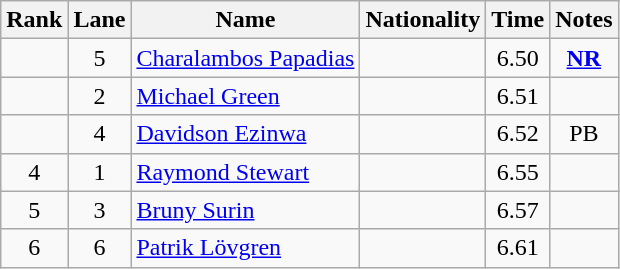<table class="wikitable sortable" style="text-align:center">
<tr>
<th>Rank</th>
<th>Lane</th>
<th>Name</th>
<th>Nationality</th>
<th>Time</th>
<th>Notes</th>
</tr>
<tr>
<td></td>
<td>5</td>
<td align="left"><a href='#'>Charalambos Papadias</a></td>
<td align=left></td>
<td>6.50</td>
<td><strong><a href='#'>NR</a></strong></td>
</tr>
<tr>
<td></td>
<td>2</td>
<td align="left"><a href='#'>Michael Green</a></td>
<td align=left></td>
<td>6.51</td>
<td></td>
</tr>
<tr>
<td></td>
<td>4</td>
<td align="left"><a href='#'>Davidson Ezinwa</a></td>
<td align=left></td>
<td>6.52</td>
<td>PB</td>
</tr>
<tr>
<td>4</td>
<td>1</td>
<td align="left"><a href='#'>Raymond Stewart</a></td>
<td align=left></td>
<td>6.55</td>
<td></td>
</tr>
<tr>
<td>5</td>
<td>3</td>
<td align="left"><a href='#'>Bruny Surin</a></td>
<td align=left></td>
<td>6.57</td>
<td></td>
</tr>
<tr>
<td>6</td>
<td>6</td>
<td align="left"><a href='#'>Patrik Lövgren</a></td>
<td align=left></td>
<td>6.61</td>
<td></td>
</tr>
</table>
